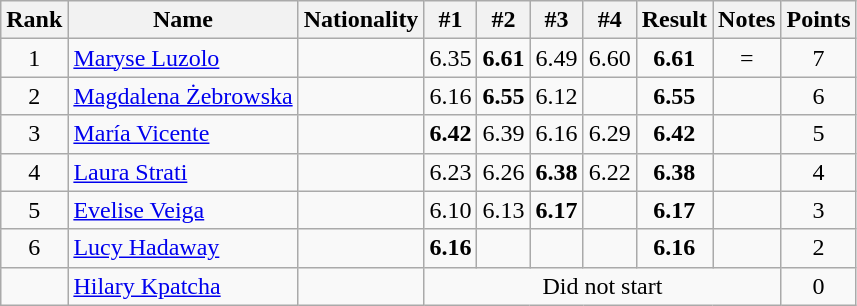<table class="wikitable sortable" style="text-align:center;">
<tr>
<th>Rank</th>
<th>Name</th>
<th>Nationality</th>
<th>#1</th>
<th>#2</th>
<th>#3</th>
<th>#4</th>
<th>Result</th>
<th>Notes</th>
<th>Points</th>
</tr>
<tr>
<td>1</td>
<td align=left><a href='#'>Maryse Luzolo</a></td>
<td align=left></td>
<td>6.35</td>
<td><strong>6.61</strong></td>
<td>6.49</td>
<td>6.60</td>
<td><strong>6.61</strong></td>
<td>=</td>
<td>7</td>
</tr>
<tr>
<td>2</td>
<td align=left><a href='#'>Magdalena Żebrowska</a></td>
<td align=left></td>
<td>6.16</td>
<td><strong>6.55</strong></td>
<td>6.12</td>
<td></td>
<td><strong>6.55</strong></td>
<td></td>
<td>6</td>
</tr>
<tr>
<td>3</td>
<td align=left><a href='#'>María Vicente</a></td>
<td align=left></td>
<td><strong>6.42</strong></td>
<td>6.39</td>
<td>6.16</td>
<td>6.29</td>
<td><strong>6.42</strong></td>
<td></td>
<td>5</td>
</tr>
<tr>
<td>4</td>
<td align=left><a href='#'>Laura Strati</a></td>
<td align=left></td>
<td>6.23</td>
<td>6.26</td>
<td><strong>6.38</strong></td>
<td>6.22</td>
<td><strong>6.38</strong></td>
<td></td>
<td>4</td>
</tr>
<tr>
<td>5</td>
<td align=left><a href='#'>Evelise Veiga</a></td>
<td align=left></td>
<td>6.10</td>
<td>6.13</td>
<td><strong>6.17</strong></td>
<td></td>
<td><strong>6.17</strong></td>
<td></td>
<td>3</td>
</tr>
<tr>
<td>6</td>
<td align=left><a href='#'>Lucy Hadaway</a></td>
<td align=left></td>
<td><strong>6.16</strong></td>
<td></td>
<td></td>
<td></td>
<td><strong>6.16</strong></td>
<td></td>
<td>2</td>
</tr>
<tr>
<td></td>
<td align=left><a href='#'>Hilary Kpatcha</a></td>
<td align=left></td>
<td colspan=6>Did not start</td>
<td>0</td>
</tr>
</table>
